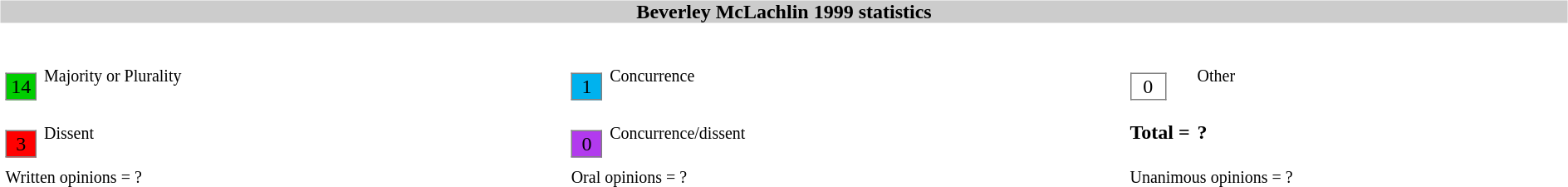<table width=100%>
<tr>
<td><br><table width=100% align=center cellpadding=0 cellspacing=0>
<tr>
<th bgcolor=#CCCCCC>Beverley McLachlin 1999 statistics</th>
</tr>
<tr>
<td><br><table width=100% cellpadding="2" cellspacing="2" border="0"width=25px>
<tr>
<td><br><table border="1" style="border-collapse:collapse;">
<tr>
<td align=center bgcolor=#00CD00 width=25px>14</td>
</tr>
</table>
</td>
<td><small>Majority or Plurality</small></td>
<td width=25px><br><table border="1" style="border-collapse:collapse;">
<tr>
<td align=center width=25px bgcolor=#00B2EE>1</td>
</tr>
</table>
</td>
<td><small>Concurrence</small></td>
<td width=25px><br><table border="1" style="border-collapse:collapse;">
<tr>
<td align=center width=25px bgcolor=white>0</td>
</tr>
</table>
</td>
<td><small>Other</small></td>
</tr>
<tr>
<td width=25px><br><table border="1" style="border-collapse:collapse;">
<tr>
<td align=center width=25px bgcolor=red>3</td>
</tr>
</table>
</td>
<td><small>Dissent</small></td>
<td width=25px><br><table border="1" style="border-collapse:collapse;">
<tr>
<td align=center width=25px bgcolor=#B23AEE>0</td>
</tr>
</table>
</td>
<td><small>Concurrence/dissent</small></td>
<td white-space: nowrap><strong>Total = </strong></td>
<td><strong>?</strong></td>
</tr>
<tr>
<td colspan=2><small>Written opinions = ?</small></td>
<td colspan=2><small>Oral opinions = ?</small></td>
<td colspan=2><small>Unanimous opinions = ?</small></td>
</tr>
<tr>
</tr>
</table>
</td>
</tr>
</table>
</td>
</tr>
</table>
